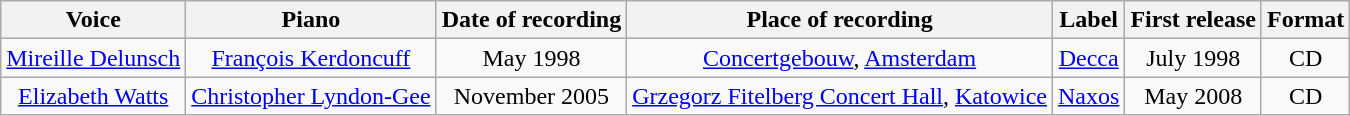<table class="wikitable">
<tr>
<th align="center">Voice</th>
<th align="center">Piano</th>
<th align="center">Date of recording</th>
<th align="center">Place of recording</th>
<th align="center">Label</th>
<th>First release</th>
<th align="center">Format</th>
</tr>
<tr>
<td align="center"><a href='#'>Mireille Delunsch</a></td>
<td align="center"><a href='#'>François Kerdoncuff</a></td>
<td align="center">May 1998</td>
<td align="center"><a href='#'>Concertgebouw</a>, <a href='#'>Amsterdam</a></td>
<td align="center"><a href='#'>Decca</a></td>
<td align="center">July 1998</td>
<td align="center">CD</td>
</tr>
<tr>
<td align="center"><a href='#'>Elizabeth Watts</a></td>
<td align="center"><a href='#'>Christopher Lyndon-Gee</a></td>
<td align="center">November 2005</td>
<td align="center"><a href='#'>Grzegorz Fitelberg Concert Hall</a>, <a href='#'>Katowice</a></td>
<td align="center"><a href='#'>Naxos</a></td>
<td align="center">May 2008</td>
<td align="center">CD</td>
</tr>
</table>
